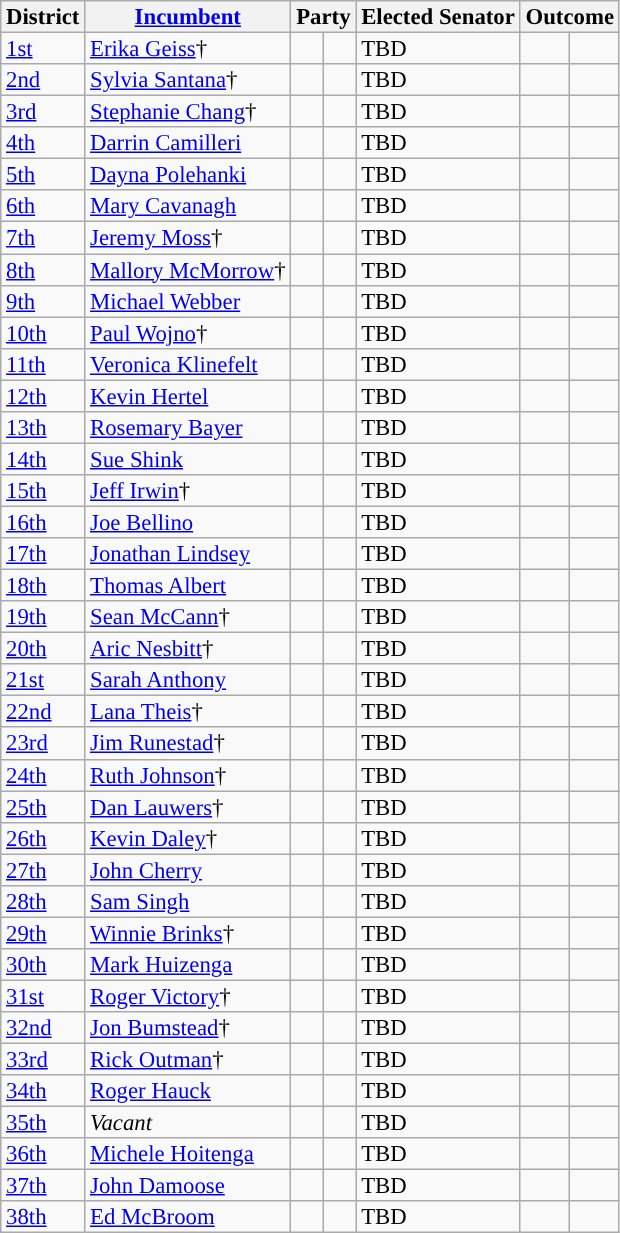<table class="sortable wikitable" style="font-size:95%;line-height:14px;">
<tr>
<th>District</th>
<th class="unsortable"><a href='#'>Incumbent</a></th>
<th colspan="2">Party</th>
<th class="unsortable">Elected Senator</th>
<th colspan="2">Outcome</th>
</tr>
<tr>
<td><a href='#'>1st</a></td>
<td><a href='#'>Erika Geiss</a>†</td>
<td style="background:"></td>
<td></td>
<td>TBD</td>
<td></td>
<td></td>
</tr>
<tr>
<td><a href='#'>2nd</a></td>
<td><a href='#'>Sylvia Santana</a>†</td>
<td style="background:"></td>
<td></td>
<td>TBD</td>
<td></td>
<td></td>
</tr>
<tr>
<td><a href='#'>3rd</a></td>
<td><a href='#'>Stephanie Chang</a>†</td>
<td style="background:"></td>
<td></td>
<td>TBD</td>
<td></td>
<td></td>
</tr>
<tr>
<td><a href='#'>4th</a></td>
<td><a href='#'>Darrin Camilleri</a></td>
<td style="background:"></td>
<td></td>
<td>TBD</td>
<td></td>
<td></td>
</tr>
<tr>
<td><a href='#'>5th</a></td>
<td><a href='#'>Dayna Polehanki</a></td>
<td style="background:"></td>
<td></td>
<td>TBD</td>
<td></td>
<td></td>
</tr>
<tr>
<td><a href='#'>6th</a></td>
<td><a href='#'>Mary Cavanagh</a></td>
<td style="background:"></td>
<td></td>
<td>TBD</td>
<td></td>
<td></td>
</tr>
<tr>
<td><a href='#'>7th</a></td>
<td><a href='#'>Jeremy Moss</a>†</td>
<td style="background:"></td>
<td></td>
<td>TBD</td>
<td></td>
<td></td>
</tr>
<tr>
<td><a href='#'>8th</a></td>
<td><a href='#'>Mallory McMorrow</a>†</td>
<td style="background:"></td>
<td></td>
<td>TBD</td>
<td></td>
<td></td>
</tr>
<tr>
<td><a href='#'>9th</a></td>
<td><a href='#'>Michael Webber</a></td>
<td style="background:"></td>
<td></td>
<td>TBD</td>
<td></td>
<td></td>
</tr>
<tr>
<td><a href='#'>10th</a></td>
<td><a href='#'>Paul Wojno</a>†</td>
<td style="background:"></td>
<td></td>
<td>TBD</td>
<td></td>
<td></td>
</tr>
<tr>
<td><a href='#'>11th</a></td>
<td><a href='#'>Veronica Klinefelt</a></td>
<td style="background:"></td>
<td></td>
<td>TBD</td>
<td></td>
<td></td>
</tr>
<tr>
<td><a href='#'>12th</a></td>
<td><a href='#'>Kevin Hertel</a></td>
<td style="background:"></td>
<td></td>
<td>TBD</td>
<td></td>
<td></td>
</tr>
<tr>
<td><a href='#'>13th</a></td>
<td><a href='#'>Rosemary Bayer</a></td>
<td style="background:"></td>
<td></td>
<td>TBD</td>
<td></td>
<td></td>
</tr>
<tr>
<td><a href='#'>14th</a></td>
<td><a href='#'>Sue Shink</a></td>
<td style="background:"></td>
<td></td>
<td>TBD</td>
<td></td>
<td></td>
</tr>
<tr>
<td><a href='#'>15th</a></td>
<td><a href='#'>Jeff Irwin</a>†</td>
<td style="background:"></td>
<td></td>
<td>TBD</td>
<td></td>
<td></td>
</tr>
<tr>
<td><a href='#'>16th</a></td>
<td><a href='#'>Joe Bellino</a></td>
<td style="background:"></td>
<td></td>
<td>TBD</td>
<td></td>
<td></td>
</tr>
<tr>
<td><a href='#'>17th</a></td>
<td><a href='#'>Jonathan Lindsey</a></td>
<td style="background:"></td>
<td></td>
<td>TBD</td>
<td></td>
<td></td>
</tr>
<tr>
<td><a href='#'>18th</a></td>
<td><a href='#'>Thomas Albert</a></td>
<td style="background:"></td>
<td></td>
<td>TBD</td>
<td></td>
<td></td>
</tr>
<tr>
<td><a href='#'>19th</a></td>
<td><a href='#'>Sean McCann</a>†</td>
<td style="background:"></td>
<td></td>
<td>TBD</td>
<td></td>
<td></td>
</tr>
<tr>
<td><a href='#'>20th</a></td>
<td><a href='#'>Aric Nesbitt</a>†</td>
<td style="background:"></td>
<td></td>
<td>TBD</td>
<td></td>
<td></td>
</tr>
<tr>
<td><a href='#'>21st</a></td>
<td><a href='#'>Sarah Anthony</a></td>
<td style="background:"></td>
<td></td>
<td>TBD</td>
<td></td>
<td></td>
</tr>
<tr>
<td><a href='#'>22nd</a></td>
<td><a href='#'>Lana Theis</a>†</td>
<td style="background:"></td>
<td></td>
<td>TBD</td>
<td></td>
<td></td>
</tr>
<tr>
<td><a href='#'>23rd</a></td>
<td><a href='#'>Jim Runestad</a>†</td>
<td style="background:"></td>
<td></td>
<td>TBD</td>
<td></td>
<td></td>
</tr>
<tr>
<td><a href='#'>24th</a></td>
<td><a href='#'>Ruth Johnson</a>†</td>
<td style="background:"></td>
<td></td>
<td>TBD</td>
<td></td>
<td></td>
</tr>
<tr>
<td><a href='#'>25th</a></td>
<td><a href='#'>Dan Lauwers</a>†</td>
<td style="background:"></td>
<td></td>
<td>TBD</td>
<td></td>
<td></td>
</tr>
<tr>
<td><a href='#'>26th</a></td>
<td><a href='#'>Kevin Daley</a>†</td>
<td style="background:"></td>
<td></td>
<td>TBD</td>
<td></td>
<td></td>
</tr>
<tr>
<td><a href='#'>27th</a></td>
<td><a href='#'>John Cherry</a></td>
<td style="background:"></td>
<td></td>
<td>TBD</td>
<td></td>
<td></td>
</tr>
<tr>
<td><a href='#'>28th</a></td>
<td><a href='#'>Sam Singh</a></td>
<td style="background:"></td>
<td></td>
<td>TBD</td>
<td></td>
<td></td>
</tr>
<tr>
<td><a href='#'>29th</a></td>
<td><a href='#'>Winnie Brinks</a>†</td>
<td style="background:"></td>
<td></td>
<td>TBD</td>
<td></td>
<td></td>
</tr>
<tr>
<td><a href='#'>30th</a></td>
<td><a href='#'>Mark Huizenga</a></td>
<td style="background:"></td>
<td></td>
<td>TBD</td>
<td></td>
<td></td>
</tr>
<tr>
<td><a href='#'>31st</a></td>
<td><a href='#'>Roger Victory</a>†</td>
<td style="background:"></td>
<td></td>
<td>TBD</td>
<td></td>
<td></td>
</tr>
<tr>
<td><a href='#'>32nd</a></td>
<td><a href='#'>Jon Bumstead</a>†</td>
<td style="background:"></td>
<td></td>
<td>TBD</td>
<td></td>
<td></td>
</tr>
<tr>
<td><a href='#'>33rd</a></td>
<td><a href='#'>Rick Outman</a>†</td>
<td style="background:"></td>
<td></td>
<td>TBD</td>
<td></td>
<td></td>
</tr>
<tr>
<td><a href='#'>34th</a></td>
<td><a href='#'>Roger Hauck</a></td>
<td style="background:"></td>
<td></td>
<td>TBD</td>
<td></td>
<td></td>
</tr>
<tr>
<td><a href='#'>35th</a></td>
<td><em>Vacant</em></td>
<td></td>
<td></td>
<td>TBD</td>
<td></td>
<td></td>
</tr>
<tr>
<td><a href='#'>36th</a></td>
<td><a href='#'>Michele Hoitenga</a></td>
<td style="background:"></td>
<td></td>
<td>TBD</td>
<td></td>
<td></td>
</tr>
<tr>
<td><a href='#'>37th</a></td>
<td><a href='#'>John Damoose</a></td>
<td style="background:"></td>
<td></td>
<td>TBD</td>
<td></td>
<td></td>
</tr>
<tr>
<td><a href='#'>38th</a></td>
<td><a href='#'>Ed McBroom</a></td>
<td style="background:"></td>
<td></td>
<td>TBD</td>
<td></td>
</tr>
</table>
